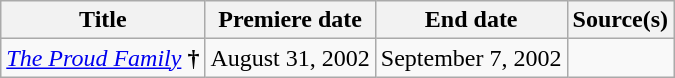<table class="wikitable sortable">
<tr>
<th>Title</th>
<th>Premiere date</th>
<th>End date</th>
<th>Source(s)</th>
</tr>
<tr>
<td><em><a href='#'>The Proud Family</a></em> <strong>†</strong></td>
<td>August 31, 2002</td>
<td>September 7, 2002</td>
<td></td>
</tr>
</table>
